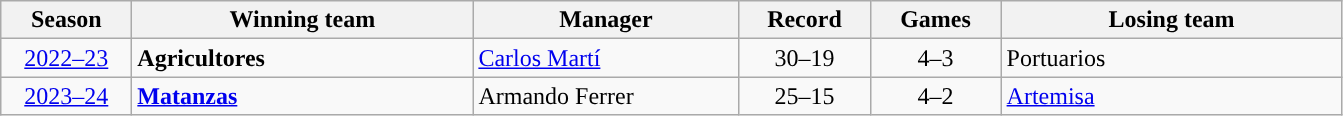<table class="wikitable sortable">
<tr>
<th width="80">Season</th>
<th width="220">Winning team</th>
<th width="170">Manager</th>
<th width="80">Record</th>
<th width="80">Games</th>
<th width="220">Losing team</th>
</tr>
<tr>
<td align="center"><a href='#'>2022–23</a></td>
<td><strong>Agricultores</strong> </td>
<td><a href='#'>Carlos Martí</a></td>
<td align="center">30–19</td>
<td align="center">4–3</td>
<td>Portuarios </td>
</tr>
<tr>
<td align="center"><a href='#'>2023–24</a></td>
<td><strong><a href='#'>Matanzas</a></strong></td>
<td>Armando Ferrer</td>
<td align="center">25–15</td>
<td align="center">4–2</td>
<td><a href='#'>Artemisa</a></td>
</tr>
</table>
